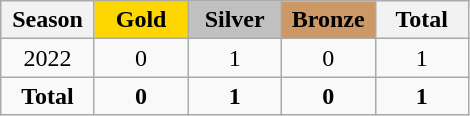<table class="wikitable" style="text-align:center">
<tr>
<th width="55">Season</th>
<th width="55" style="background: Gold;">Gold</th>
<th width="55" style="background: Silver;">Silver</th>
<th width="55" style="background: #cc9966;">Bronze</th>
<th width="55">Total</th>
</tr>
<tr>
<td>2022</td>
<td>0</td>
<td>1</td>
<td>0</td>
<td>1</td>
</tr>
<tr>
<td><strong>Total</strong></td>
<td><strong>0</strong></td>
<td><strong>1</strong></td>
<td><strong>0</strong></td>
<td><strong>1</strong></td>
</tr>
</table>
